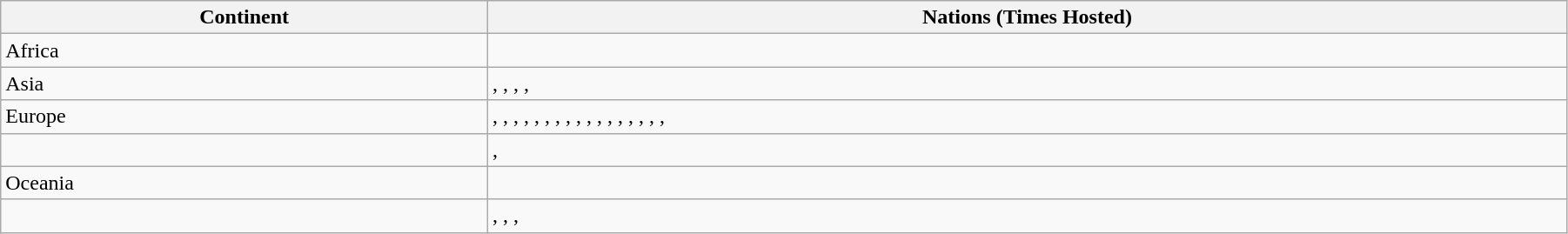<table class="wikitable" style="width:95%">
<tr>
<th>Continent</th>
<th>Nations (Times Hosted)</th>
</tr>
<tr>
<td>Africa</td>
<td></td>
</tr>
<tr>
<td>Asia</td>
<td>, , , , </td>
</tr>
<tr>
<td>Europe</td>
<td>, , , , , , , , , , , , , , , , , </td>
</tr>
<tr>
<td></td>
<td>, </td>
</tr>
<tr>
<td>Oceania</td>
<td></td>
</tr>
<tr>
<td></td>
<td>, , , </td>
</tr>
</table>
